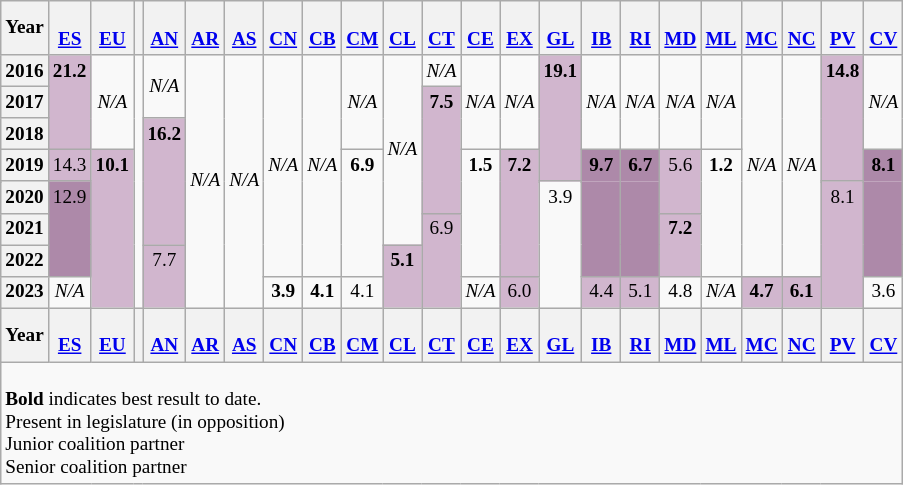<table class="wikitable sortable" style="font-size:80%; text-align:center">
<tr>
<th>Year</th>
<th><br><a href='#'>ES</a></th>
<th><br><a href='#'>EU</a></th>
<th class="unsortable"></th>
<th><br><a href='#'>AN</a></th>
<th><br><a href='#'>AR</a></th>
<th><br><a href='#'>AS</a></th>
<th><br><a href='#'>CN</a></th>
<th><br><a href='#'>CB</a></th>
<th><br><a href='#'>CM</a></th>
<th><br><a href='#'>CL</a></th>
<th><br><a href='#'>CT</a></th>
<th><br><a href='#'>CE</a></th>
<th><br><a href='#'>EX</a></th>
<th><br><a href='#'>GL</a></th>
<th><br><a href='#'>IB</a></th>
<th><br><a href='#'>RI</a></th>
<th><br><a href='#'>MD</a></th>
<th><br><a href='#'>ML</a></th>
<th><br><a href='#'>MC</a></th>
<th><br><a href='#'>NC</a></th>
<th><br><a href='#'>PV</a></th>
<th><br><a href='#'>CV</a></th>
</tr>
<tr>
<th>2016</th>
<td rowspan="3" style="background:#D1B6CE; vertical-align:top;"><strong>21.2</strong></td>
<td rowspan="3"><em>N/A</em></td>
<td rowspan="9"></td>
<td rowspan="2"><em>N/A</em></td>
<td rowspan="9"><em>N/A</em></td>
<td rowspan="9"><em>N/A</em></td>
<td rowspan="8"><em>N/A</em></td>
<td rowspan="8"><em>N/A</em></td>
<td rowspan="3"><em>N/A</em></td>
<td rowspan="7"><em>N/A</em></td>
<td><em>N/A</em></td>
<td rowspan="3"><em>N/A</em></td>
<td rowspan="3"><em>N/A</em></td>
<td rowspan="5" style="background:#D1B6CE; vertical-align:top;"><strong>19.1</strong></td>
<td rowspan="3"><em>N/A</em></td>
<td rowspan="3"><em>N/A</em></td>
<td rowspan="3"><em>N/A</em></td>
<td rowspan="3"><em>N/A</em></td>
<td rowspan="8"><em>N/A</em></td>
<td rowspan="8"><em>N/A</em></td>
<td rowspan="5" style="background:#D1B6CE; vertical-align:top;"><strong>14.8</strong></td>
<td rowspan="3"><em>N/A</em></td>
</tr>
<tr>
<th>2017</th>
<td rowspan="5" style="background:#D1B6CE; vertical-align:top;"><strong>7.5</strong></td>
</tr>
<tr>
<th>2018</th>
<td rowspan="5" style="background:#D1B6CE; vertical-align:top;"><strong>16.2</strong></td>
</tr>
<tr>
<th rowspan="2">2019</th>
<td style="background:#D1B6CE; vertical-align:top;"> 14.3</td>
<td rowspan="6" style="background:#D1B6CE; vertical-align:top;"><strong>10.1</strong></td>
<td rowspan="5" style="vertical-align:top;"><strong>6.9</strong></td>
<td rowspan="5" style="vertical-align:top;"><strong>1.5</strong></td>
<td rowspan="5" style="background:#D1B6CE; vertical-align:top;"><strong>7.2</strong></td>
<td style="background:#AD89A9; vertical-align:top;"><strong>9.7</strong></td>
<td style="background:#AD89A9; vertical-align:top;"><strong>6.7</strong></td>
<td rowspan="3" style="background:#D1B6CE; vertical-align:top;">5.6</td>
<td rowspan="5" style="vertical-align:top;"><strong>1.2</strong></td>
<td style="background:#AD89A9; vertical-align:top;"><strong>8.1</strong></td>
</tr>
<tr>
<td rowspan="2" style="background:#AD89A9; vertical-align:top;"> 12.9</td>
<td rowspan="4" style="background:#AD89A9; border-top-style:hidden"></td>
<td rowspan="4" style="background:#AD89A9; border-top-style:hidden"></td>
<td rowspan="4" style="background:#AD89A9; border-top-style:hidden"></td>
</tr>
<tr>
<th>2020</th>
<td rowspan="4" style="vertical-align:top;"> 3.9</td>
<td rowspan="4" style="background:#D1B6CE; vertical-align:top;"> 8.1</td>
</tr>
<tr>
<th>2021</th>
<td rowspan="2" style="background:#AD89A9; border-top-style:hidden"></td>
<td rowspan="3" style="background:#D1B6CE; vertical-align:top;"> 6.9</td>
<td rowspan="2" style="background:#D1B6CE; vertical-align:top;"> <strong>7.2</strong></td>
</tr>
<tr>
<th>2022</th>
<td rowspan="2" style="background:#D1B6CE; vertical-align:top;"> 7.7</td>
<td rowspan="2" style="background:#D1B6CE; vertical-align:top;"><strong>5.1</strong></td>
</tr>
<tr>
<th>2023</th>
<td style="vertical-align:top;"><em>N/A</em></td>
<td style="vertical-align:top;"><strong>3.9</strong></td>
<td style="vertical-align:top;"><strong>4.1</strong></td>
<td style="vertical-align:top;"> 4.1</td>
<td style="vertical-align:top;"><em>N/A</em></td>
<td style="background:#D1B6CE; vertical-align:top;"> 6.0</td>
<td style="background:#D1B6CE; vertical-align:top;"> 4.4</td>
<td style="background:#D1B6CE; vertical-align:top;"> 5.1</td>
<td style="vertical-align:top;"> 4.8</td>
<td style="vertical-align:top;"><em>N/A</em></td>
<td style="background:#D1B6CE; vertical-align:top;"><strong>4.7</strong></td>
<td style="background:#D1B6CE; vertical-align:top;"><strong>6.1</strong></td>
<td style="vertical-align:top;"> 3.6</td>
</tr>
<tr>
<th>Year</th>
<th><br><a href='#'>ES</a></th>
<th><br><a href='#'>EU</a></th>
<th class="unsortable"></th>
<th><br><a href='#'>AN</a></th>
<th><br><a href='#'>AR</a></th>
<th><br><a href='#'>AS</a></th>
<th><br><a href='#'>CN</a></th>
<th><br><a href='#'>CB</a></th>
<th><br><a href='#'>CM</a></th>
<th><br><a href='#'>CL</a></th>
<th><br><a href='#'>CT</a></th>
<th><br><a href='#'>CE</a></th>
<th><br><a href='#'>EX</a></th>
<th><br><a href='#'>GL</a></th>
<th><br><a href='#'>IB</a></th>
<th><br><a href='#'>RI</a></th>
<th><br><a href='#'>MD</a></th>
<th><br><a href='#'>ML</a></th>
<th><br><a href='#'>MC</a></th>
<th><br><a href='#'>NC</a></th>
<th><br><a href='#'>PV</a></th>
<th><br><a href='#'>CV</a></th>
</tr>
<tr>
<td colspan="23" align="left"><br><strong>Bold</strong> indicates best result to date.<br> Present in legislature (in opposition)<br> Junior coalition partner<br> Senior coalition partner</td>
</tr>
</table>
